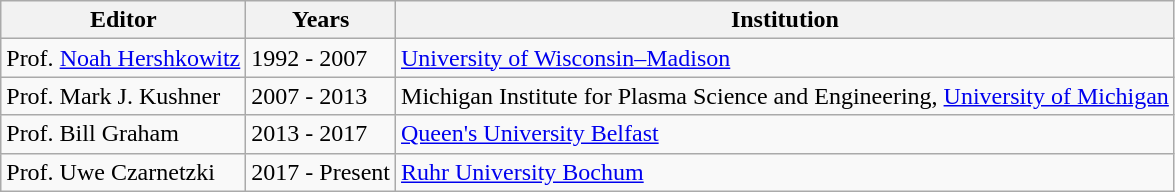<table class="wikitable">
<tr>
<th>Editor</th>
<th>Years</th>
<th>Institution</th>
</tr>
<tr>
<td>Prof. <a href='#'>Noah Hershkowitz</a></td>
<td>1992 - 2007</td>
<td><a href='#'>University of Wisconsin–Madison</a></td>
</tr>
<tr>
<td>Prof. Mark J. Kushner</td>
<td>2007 - 2013</td>
<td>Michigan Institute for Plasma Science and Engineering, <a href='#'>University of Michigan</a></td>
</tr>
<tr>
<td>Prof. Bill Graham</td>
<td>2013 - 2017</td>
<td><a href='#'>Queen's University Belfast</a></td>
</tr>
<tr>
<td>Prof. Uwe Czarnetzki</td>
<td>2017 - Present</td>
<td><a href='#'>Ruhr University Bochum</a></td>
</tr>
</table>
